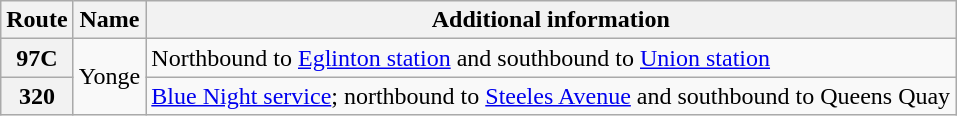<table class="wikitable">
<tr>
<th>Route</th>
<th>Name</th>
<th>Additional information</th>
</tr>
<tr>
<th>97C</th>
<td rowspan="2">Yonge</td>
<td>Northbound to <a href='#'>Eglinton station</a> and southbound to <a href='#'>Union station</a><br></td>
</tr>
<tr>
<th>320</th>
<td><a href='#'>Blue Night service</a>; northbound to <a href='#'>Steeles Avenue</a> and southbound to Queens Quay</td>
</tr>
</table>
